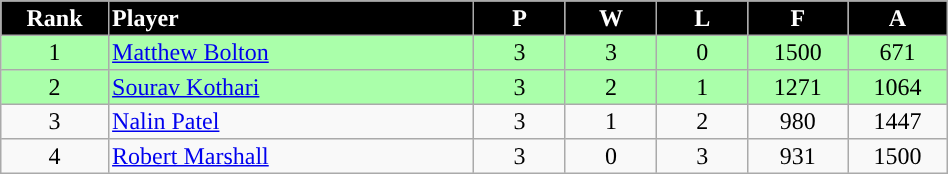<table border="2" cellpadding="2" cellspacing="0" style="margin: 0; background: #f9f9f9; border: 1px #aaa solid; border-collapse: collapse; font-size: 100%;" width=50%>
<tr>
<th bgcolor="000000" style="color:white; text-align:center" width=5%>Rank</th>
<th bgcolor="000000" style="color:white; text-align:left" width=20%>Player</th>
<th bgcolor="000000" style="color:white; text-align:center" width=5%>P</th>
<th bgcolor="000000" style="color:white; text-align:center" width=5%>W</th>
<th bgcolor="000000" style="color:white; text-align:center" width=5%>L</th>
<th bgcolor="000000" style="color:white; text-align:center" width=5%>F</th>
<th bgcolor="000000" style="color:white; text-align:center" width=5%>A</th>
</tr>
<tr>
<td style="text-align:center; background:#aaffaa">1</td>
<td style="text-align:left; background:#aaffaa"> <a href='#'>Matthew Bolton</a></td>
<td style="text-align:center; background:#aaffaa">3</td>
<td style="text-align:center; background:#aaffaa">3</td>
<td style="text-align:center; background:#aaffaa">0</td>
<td style="text-align:center; background:#aaffaa">1500</td>
<td style="text-align:center; background:#aaffaa">671</td>
</tr>
<tr>
<td style="text-align:center; background:#aaffaa">2</td>
<td style="text-align:left; background:#aaffaa"> <a href='#'>Sourav Kothari</a></td>
<td style="text-align:center; background:#aaffaa">3</td>
<td style="text-align:center; background:#aaffaa">2</td>
<td style="text-align:center; background:#aaffaa">1</td>
<td style="text-align:center; background:#aaffaa">1271</td>
<td style="text-align:center; background:#aaffaa">1064</td>
</tr>
<tr>
<td style="text-align:center">3</td>
<td style="text-align:left;"> <a href='#'>Nalin Patel</a></td>
<td style="text-align:center;">3</td>
<td style="text-align:center;">1</td>
<td style="text-align:center;">2</td>
<td style="text-align:center;">980</td>
<td style="text-align:center;">1447</td>
</tr>
<tr>
<td style="text-align:center">4</td>
<td style="text-align:left;"> <a href='#'>Robert Marshall</a></td>
<td style="text-align:center;">3</td>
<td style="text-align:center;">0</td>
<td style="text-align:center;">3</td>
<td style="text-align:center;">931</td>
<td style="text-align:center;">1500</td>
</tr>
</table>
